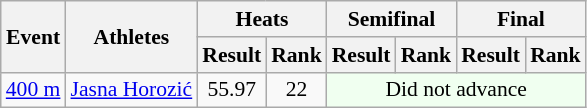<table class="wikitable" border="1" style="font-size:90%">
<tr>
<th rowspan="2">Event</th>
<th rowspan="2">Athletes</th>
<th colspan="2">Heats</th>
<th colspan="2">Semifinal</th>
<th colspan="2">Final</th>
</tr>
<tr>
<th>Result</th>
<th>Rank</th>
<th>Result</th>
<th>Rank</th>
<th>Result</th>
<th>Rank</th>
</tr>
<tr align=center>
<td><a href='#'>400 m</a></td>
<td><a href='#'>Jasna Horozić</a></td>
<td>55.97</td>
<td>22</td>
<td colspan=4 bgcolor=honeydew>Did not advance</td>
</tr>
</table>
